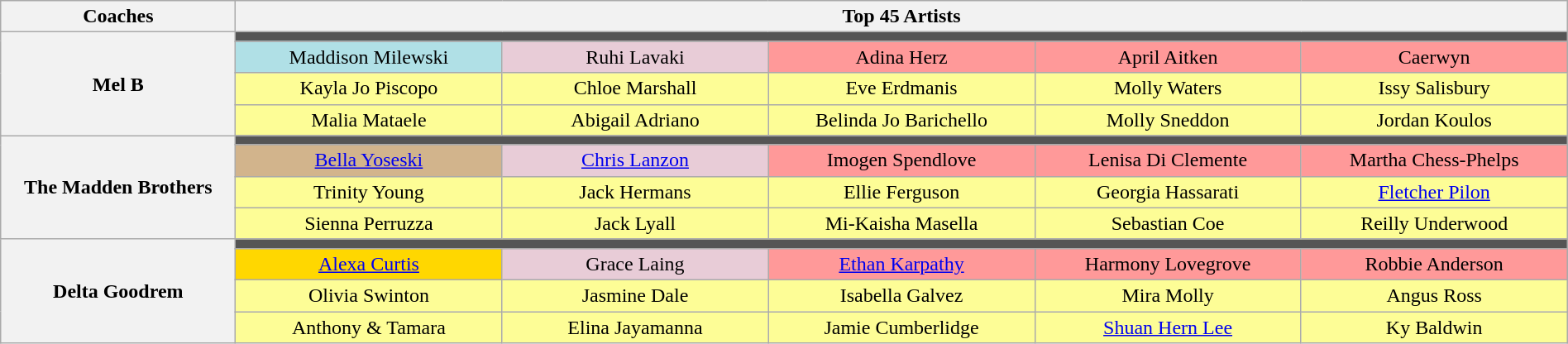<table class="wikitable" style="text-align:center; width:100%">
<tr>
<th style="width:15%">Coaches</th>
<th style="width:85%" colspan="5">Top 45 Artists</th>
</tr>
<tr>
<th rowspan="4">Mel B</th>
<td colspan="5" style="background:#555"></td>
</tr>
<tr>
<td style="background:#B0E0E6; width:17%">Maddison Milewski</td>
<td style="background:#E8CCD7; width:17%">Ruhi Lavaki</td>
<td style="background:#FF9999; width:17%">Adina Herz</td>
<td style="background:#FF9999; width:17%">April Aitken</td>
<td style="background:#FF9999; width:17%">Caerwyn</td>
</tr>
<tr>
<td style="background:#FDFD96">Kayla Jo Piscopo</td>
<td style="background:#FDFD96">Chloe Marshall</td>
<td style="background:#FDFD96">Eve Erdmanis</td>
<td style="background:#FDFD96">Molly Waters</td>
<td style="background:#FDFD96">Issy Salisbury</td>
</tr>
<tr>
<td style="background:#FDFD96">Malia Mataele</td>
<td style="background:#FDFD96">Abigail Adriano</td>
<td style="background:#FDFD96">Belinda Jo Barichello</td>
<td style="background:#FDFD96">Molly Sneddon</td>
<td style="background:#FDFD96">Jordan Koulos</td>
</tr>
<tr>
<th rowspan="4">The Madden Brothers</th>
<td colspan="5" style="background:#555"></td>
</tr>
<tr>
<td style="background:tan"><a href='#'>Bella Yoseski</a></td>
<td style="background:#E8CCD7"><a href='#'>Chris Lanzon</a></td>
<td style="background:#FF9999">Imogen Spendlove</td>
<td style="background:#FF9999">Lenisa Di Clemente</td>
<td style="background:#FF9999">Martha Chess-Phelps</td>
</tr>
<tr>
<td style="background:#FDFD96">Trinity Young</td>
<td style="background:#FDFD96">Jack Hermans</td>
<td style="background:#FDFD96">Ellie Ferguson</td>
<td style="background:#FDFD96">Georgia Hassarati</td>
<td style="background:#FDFD96"><a href='#'>Fletcher Pilon</a></td>
</tr>
<tr>
<td style="background:#FDFD96">Sienna Perruzza</td>
<td style="background:#FDFD96">Jack Lyall</td>
<td style="background:#FDFD96">Mi-Kaisha Masella</td>
<td style="background:#FDFD96">Sebastian Coe</td>
<td style="background:#FDFD96">Reilly Underwood</td>
</tr>
<tr>
<th rowspan="4">Delta Goodrem</th>
<td colspan="5" style="background:#555"></td>
</tr>
<tr>
<td style="background:gold"><a href='#'>Alexa Curtis</a></td>
<td style="background:#E8CCD7">Grace Laing</td>
<td style="background:#FF9999"><a href='#'>Ethan Karpathy</a></td>
<td style="background:#FF9999">Harmony Lovegrove</td>
<td style="background:#FF9999">Robbie Anderson</td>
</tr>
<tr>
<td style="background:#FDFD96">Olivia Swinton</td>
<td style="background:#FDFD96">Jasmine Dale</td>
<td style="background:#FDFD96">Isabella Galvez</td>
<td style="background:#FDFD96">Mira Molly</td>
<td style="background:#FDFD96">Angus Ross</td>
</tr>
<tr>
<td style="background:#FDFD96">Anthony & Tamara</td>
<td style="background:#FDFD96">Elina Jayamanna</td>
<td style="background:#FDFD96">Jamie Cumberlidge</td>
<td style="background:#FDFD96"><a href='#'>Shuan Hern Lee</a></td>
<td style="background:#FDFD96">Ky Baldwin</td>
</tr>
</table>
